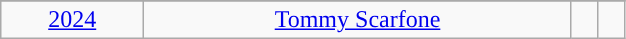<table class="wikitable sortable" width=33%>
<tr>
</tr>
<tr align=center>
<td><a href='#'>2024</a></td>
<td><a href='#'>Tommy Scarfone</a></td>
<td><a href='#'><strong></strong></a></td>
<td></td>
</tr>
</table>
